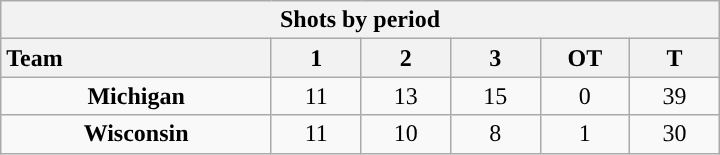<table class="wikitable" style="width:30em; text-align:right;">
<tr>
<th colspan=6>Shots by period</th>
</tr>
<tr>
<th style="width:10em; text-align:left;">Team</th>
<th style="width:3em;">1</th>
<th style="width:3em;">2</th>
<th style="width:3em;">3</th>
<th style="width:3em;">OT</th>
<th style="width:3em;">T</th>
</tr>
<tr>
<td align=center><strong>Michigan</strong></td>
<td align=center>11</td>
<td align=center>13</td>
<td align=center>15</td>
<td align=center>0</td>
<td align=center>39</td>
</tr>
<tr>
<td align=center><strong>Wisconsin</strong></td>
<td align=center>11</td>
<td align=center>10</td>
<td align=center>8</td>
<td align=center>1</td>
<td align=center>30</td>
</tr>
</table>
